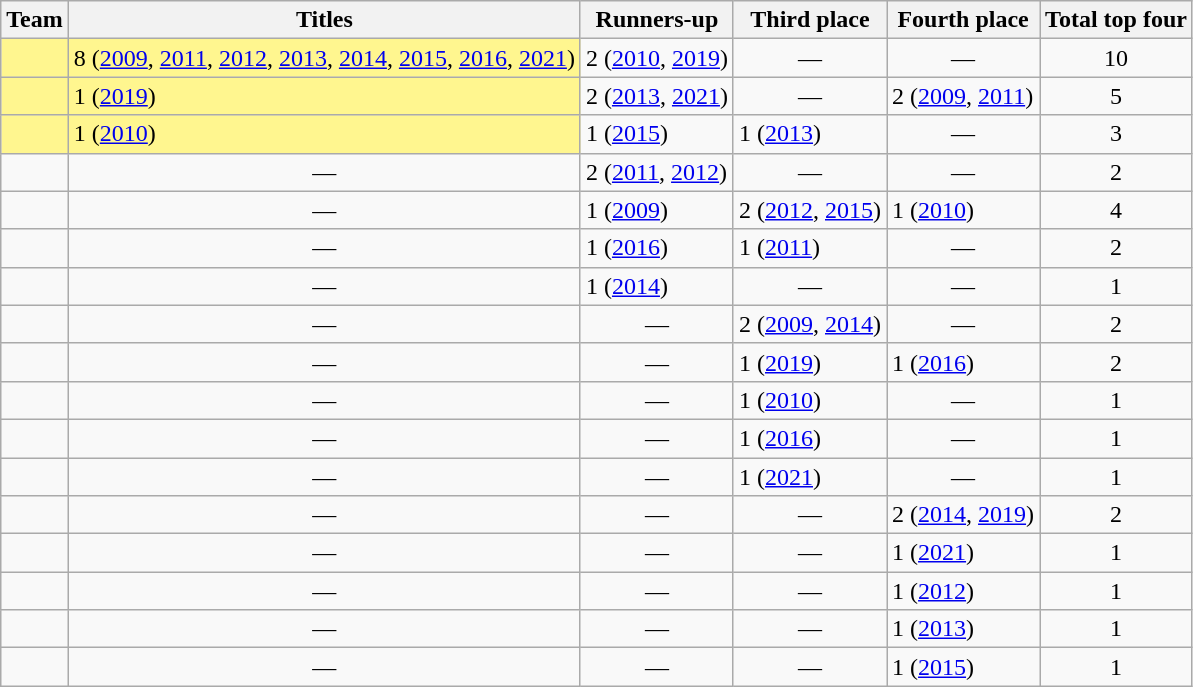<table class="wikitable sortable">
<tr>
<th>Team</th>
<th>Titles</th>
<th>Runners-up</th>
<th>Third place</th>
<th>Fourth place</th>
<th>Total top four</th>
</tr>
<tr>
<td bgcolor=#FFF68F></td>
<td bgcolor=#FFF68F>8 (<a href='#'>2009</a>, <a href='#'>2011</a>, <a href='#'>2012</a>, <a href='#'>2013</a>, <a href='#'>2014</a>, <a href='#'>2015</a>, <a href='#'>2016</a>, <a href='#'>2021</a>)</td>
<td>2 (<a href='#'>2010</a>, <a href='#'>2019</a>)</td>
<td align=center>—</td>
<td align=center>—</td>
<td align=center>10</td>
</tr>
<tr>
<td bgcolor=#FFF68F></td>
<td bgcolor=#FFF68F>1 (<a href='#'>2019</a>)</td>
<td>2 (<a href='#'>2013</a>, <a href='#'>2021</a>)</td>
<td align=center>—</td>
<td>2 (<a href='#'>2009</a>, <a href='#'>2011</a>)</td>
<td align=center>5</td>
</tr>
<tr>
<td bgcolor=#FFF68F></td>
<td bgcolor=#FFF68F>1 (<a href='#'>2010</a>)</td>
<td>1 (<a href='#'>2015</a>)</td>
<td>1 (<a href='#'>2013</a>)</td>
<td align=center>—</td>
<td align=center>3</td>
</tr>
<tr>
<td></td>
<td align=center>—</td>
<td>2 (<a href='#'>2011</a>, <a href='#'>2012</a>)</td>
<td align=center>—</td>
<td align=center>—</td>
<td align=center>2</td>
</tr>
<tr>
<td></td>
<td align=center>—</td>
<td>1 (<a href='#'>2009</a>)</td>
<td>2 (<a href='#'>2012</a>, <a href='#'>2015</a>)</td>
<td>1 (<a href='#'>2010</a>)</td>
<td align=center>4</td>
</tr>
<tr>
<td></td>
<td align=center>—</td>
<td>1 (<a href='#'>2016</a>)</td>
<td>1 (<a href='#'>2011</a>)</td>
<td align=center>—</td>
<td align=center>2</td>
</tr>
<tr>
<td></td>
<td align=center>—</td>
<td>1 (<a href='#'>2014</a>)</td>
<td align=center>—</td>
<td align=center>—</td>
<td align=center>1</td>
</tr>
<tr>
<td></td>
<td align=center>—</td>
<td align=center>—</td>
<td>2 (<a href='#'>2009</a>, <a href='#'>2014</a>)</td>
<td align=center>—</td>
<td align=center>2</td>
</tr>
<tr>
<td></td>
<td align=center>—</td>
<td align=center>—</td>
<td>1 (<a href='#'>2019</a>)</td>
<td>1 (<a href='#'>2016</a>)</td>
<td align=center>2</td>
</tr>
<tr>
<td></td>
<td align=center>—</td>
<td align=center>—</td>
<td>1 (<a href='#'>2010</a>)</td>
<td align=center>—</td>
<td align=center>1</td>
</tr>
<tr>
<td></td>
<td align=center>—</td>
<td align=center>—</td>
<td>1 (<a href='#'>2016</a>)</td>
<td align=center>—</td>
<td align=center>1</td>
</tr>
<tr>
<td></td>
<td align=center>—</td>
<td align=center>—</td>
<td>1 (<a href='#'>2021</a>)</td>
<td align=center>—</td>
<td align=center>1</td>
</tr>
<tr>
<td></td>
<td align=center>—</td>
<td align=center>—</td>
<td align=center>—</td>
<td>2 (<a href='#'>2014</a>, <a href='#'>2019</a>)</td>
<td align=center>2</td>
</tr>
<tr>
<td></td>
<td align=center>—</td>
<td align=center>—</td>
<td align=center>—</td>
<td>1 (<a href='#'>2021</a>)</td>
<td align=center>1</td>
</tr>
<tr>
<td></td>
<td align=center>—</td>
<td align=center>—</td>
<td align=center>—</td>
<td>1 (<a href='#'>2012</a>)</td>
<td align=center>1</td>
</tr>
<tr>
<td></td>
<td align=center>—</td>
<td align=center>—</td>
<td align=center>—</td>
<td>1 (<a href='#'>2013</a>)</td>
<td align=center>1</td>
</tr>
<tr>
<td></td>
<td align=center>—</td>
<td align=center>—</td>
<td align=center>—</td>
<td>1 (<a href='#'>2015</a>)</td>
<td align=center>1</td>
</tr>
</table>
